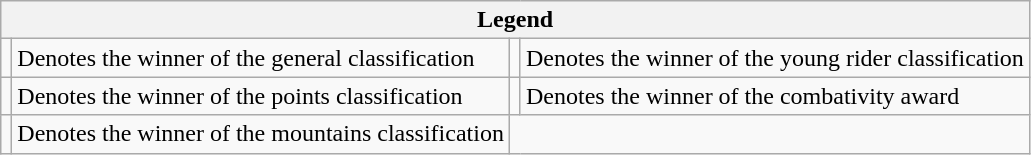<table class="wikitable noresize">
<tr>
<th colspan="4">Legend</th>
</tr>
<tr>
<td></td>
<td>Denotes the winner of the general classification</td>
<td></td>
<td>Denotes the winner of the young rider classification</td>
</tr>
<tr>
<td></td>
<td>Denotes the winner of the points classification</td>
<td></td>
<td>Denotes the winner of the combativity award</td>
</tr>
<tr>
<td></td>
<td>Denotes the winner of the mountains classification</td>
</tr>
</table>
